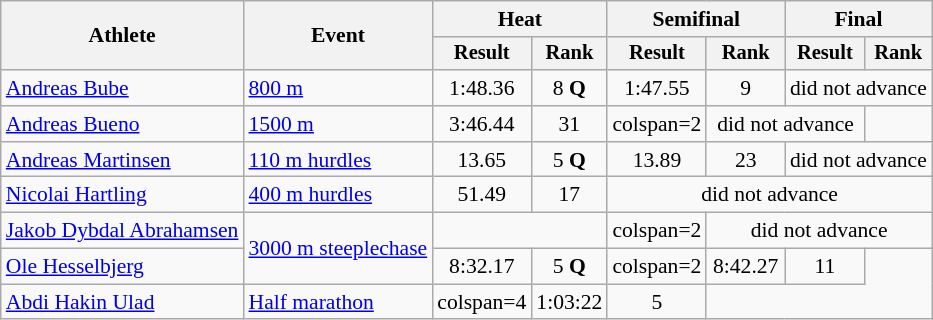<table class="wikitable" style="font-size:90%">
<tr>
<th rowspan=2>Athlete</th>
<th rowspan=2>Event</th>
<th colspan=2>Heat</th>
<th colspan=2>Semifinal</th>
<th colspan=2>Final</th>
</tr>
<tr style="font-size:95%">
<th>Result</th>
<th>Rank</th>
<th>Result</th>
<th>Rank</th>
<th>Result</th>
<th>Rank</th>
</tr>
<tr align=center>
<td align=left><a href='#'>Andreas Bube</a></td>
<td style="text-align:left;"><a href='#'>800 m</a></td>
<td>1:48.36</td>
<td>8 <strong>Q</strong></td>
<td>1:47.55</td>
<td>9</td>
<td colspan=2>did not advance</td>
</tr>
<tr align=center>
<td align=left><a href='#'>Andreas Bueno</a></td>
<td style="text-align:left;"><a href='#'>1500 m</a></td>
<td>3:46.44</td>
<td>31</td>
<td>colspan=2 </td>
<td colspan=2>did not advance</td>
</tr>
<tr align=center>
<td align=left><a href='#'>Andreas Martinsen</a></td>
<td style="text-align:left;"><a href='#'>110 m hurdles</a></td>
<td>13.65 <strong></strong></td>
<td>5 <strong>Q</strong></td>
<td>13.89</td>
<td>23</td>
<td colspan=2>did not advance</td>
</tr>
<tr align=center>
<td align=left><a href='#'>Nicolai Hartling</a></td>
<td style="text-align:left;"><a href='#'>400 m hurdles</a></td>
<td>51.49</td>
<td>17</td>
<td colspan=4>did not advance</td>
</tr>
<tr align=center>
<td align=left><a href='#'>Jakob Dybdal Abrahamsen</a></td>
<td style="text-align:left;" rowspan=2><a href='#'>3000 m steeplechase</a></td>
<td colspan=2></td>
<td>colspan=2 </td>
<td colspan=4>did not advance</td>
</tr>
<tr align=center>
<td align=left><a href='#'>Ole Hesselbjerg</a></td>
<td>8:32.17</td>
<td>5 <strong>Q</strong></td>
<td>colspan=2 </td>
<td>8:42.27</td>
<td>11</td>
</tr>
<tr align=center>
<td align=left><a href='#'>Abdi Hakin Ulad</a></td>
<td style="text-align:left;"><a href='#'>Half marathon</a></td>
<td>colspan=4 </td>
<td>1:03:22</td>
<td>5</td>
</tr>
</table>
